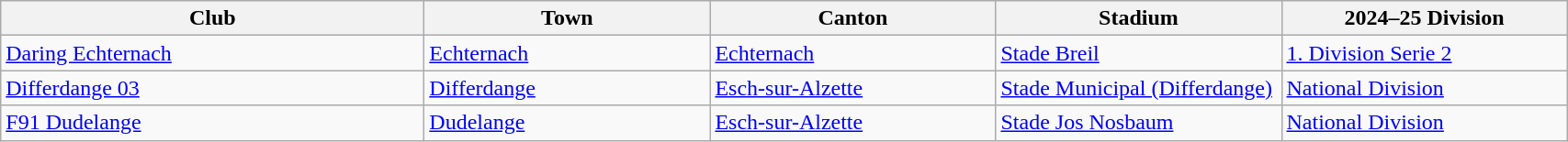<table class="wikitable">
<tr>
<th style="width:300px;">Club</th>
<th style="width:200px;">Town</th>
<th style="width:200px;">Canton</th>
<th style="width:200px;">Stadium</th>
<th style="width:200px;">2024–25 Division</th>
</tr>
<tr>
<td><a href='#'>Daring Echternach</a></td>
<td><a href='#'>Echternach</a></td>
<td><a href='#'>Echternach</a></td>
<td><a href='#'>Stade Breil</a></td>
<td><a href='#'>1. Division Serie 2</a></td>
</tr>
<tr>
<td><a href='#'>Differdange 03</a></td>
<td><a href='#'>Differdange</a></td>
<td><a href='#'>Esch-sur-Alzette</a></td>
<td><a href='#'>Stade Municipal (Differdange)</a></td>
<td><a href='#'>National Division</a></td>
</tr>
<tr>
<td><a href='#'>F91 Dudelange</a></td>
<td><a href='#'>Dudelange</a></td>
<td><a href='#'>Esch-sur-Alzette</a></td>
<td><a href='#'>Stade Jos Nosbaum</a></td>
<td><a href='#'>National Division</a></td>
</tr>
</table>
